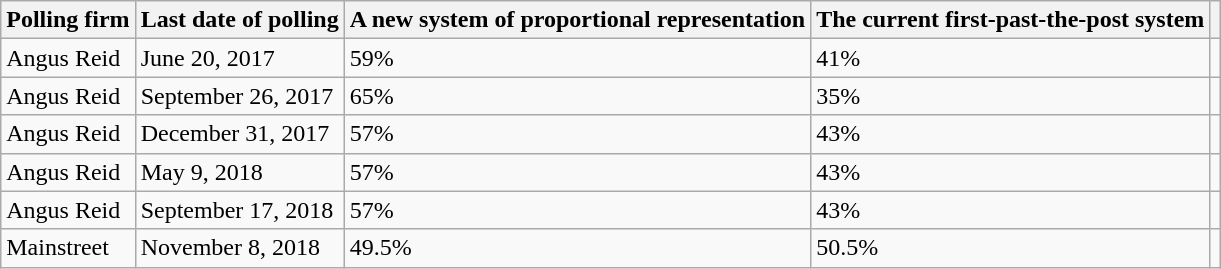<table class="wikitable">
<tr>
<th>Polling firm</th>
<th>Last date of polling</th>
<th>A new system of proportional representation</th>
<th>The current first-past-the-post system</th>
<th></th>
</tr>
<tr>
<td>Angus Reid</td>
<td>June 20, 2017</td>
<td>59%</td>
<td>41%</td>
<td></td>
</tr>
<tr>
<td>Angus Reid</td>
<td>September 26, 2017</td>
<td>65%</td>
<td>35%</td>
<td></td>
</tr>
<tr>
<td>Angus Reid</td>
<td>December 31, 2017</td>
<td>57%</td>
<td>43%</td>
<td></td>
</tr>
<tr>
<td>Angus Reid</td>
<td>May 9, 2018</td>
<td>57%</td>
<td>43%</td>
<td></td>
</tr>
<tr>
<td>Angus Reid</td>
<td>September 17, 2018</td>
<td>57%</td>
<td>43%</td>
<td></td>
</tr>
<tr>
<td>Mainstreet</td>
<td>November 8, 2018</td>
<td>49.5%</td>
<td>50.5%</td>
<td></td>
</tr>
</table>
